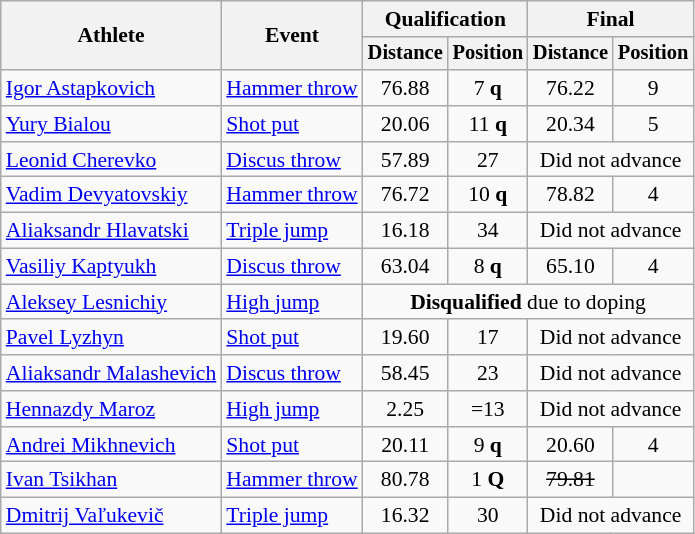<table class="wikitable" style="font-size:90%">
<tr>
<th rowspan="2">Athlete</th>
<th rowspan="2">Event</th>
<th colspan="2">Qualification</th>
<th colspan="2">Final</th>
</tr>
<tr style="font-size:95%">
<th>Distance</th>
<th>Position</th>
<th>Distance</th>
<th>Position</th>
</tr>
<tr align=center>
<td align=left><a href='#'>Igor Astapkovich</a></td>
<td align=left><a href='#'>Hammer throw</a></td>
<td>76.88</td>
<td>7 <strong>q</strong></td>
<td>76.22</td>
<td>9</td>
</tr>
<tr align=center>
<td align=left><a href='#'>Yury Bialou</a></td>
<td align=left><a href='#'>Shot put</a></td>
<td>20.06</td>
<td>11 <strong>q</strong></td>
<td>20.34</td>
<td>5</td>
</tr>
<tr align=center>
<td align=left><a href='#'>Leonid Cherevko</a></td>
<td align=left><a href='#'>Discus throw</a></td>
<td>57.89</td>
<td>27</td>
<td colspan=2>Did not advance</td>
</tr>
<tr align=center>
<td align=left><a href='#'>Vadim Devyatovskiy</a></td>
<td align=left><a href='#'>Hammer throw</a></td>
<td>76.72</td>
<td>10 <strong>q</strong></td>
<td>78.82</td>
<td>4</td>
</tr>
<tr align=center>
<td align=left><a href='#'>Aliaksandr Hlavatski</a></td>
<td align=left><a href='#'>Triple jump</a></td>
<td>16.18</td>
<td>34</td>
<td colspan=2>Did not advance</td>
</tr>
<tr align=center>
<td align=left><a href='#'>Vasiliy Kaptyukh</a></td>
<td align=left><a href='#'>Discus throw</a></td>
<td>63.04</td>
<td>8 <strong>q</strong></td>
<td>65.10</td>
<td>4</td>
</tr>
<tr align=center>
<td align=left><a href='#'>Aleksey Lesnichiy</a></td>
<td align=left><a href='#'>High jump</a></td>
<td colspan=4><strong>Disqualified</strong> due to doping</td>
</tr>
<tr align=center>
<td align=left><a href='#'>Pavel Lyzhyn</a></td>
<td align=left><a href='#'>Shot put</a></td>
<td>19.60</td>
<td>17</td>
<td colspan=2>Did not advance</td>
</tr>
<tr align=center>
<td align=left><a href='#'>Aliaksandr Malashevich</a></td>
<td align=left><a href='#'>Discus throw</a></td>
<td>58.45</td>
<td>23</td>
<td colspan=2>Did not advance</td>
</tr>
<tr align=center>
<td align=left><a href='#'>Hennazdy Maroz</a></td>
<td align=left><a href='#'>High jump</a></td>
<td>2.25</td>
<td>=13</td>
<td colspan=2>Did not advance</td>
</tr>
<tr align=center>
<td align=left><a href='#'>Andrei Mikhnevich</a></td>
<td align=left><a href='#'>Shot put</a></td>
<td>20.11</td>
<td>9 <strong>q</strong></td>
<td>20.60</td>
<td>4</td>
</tr>
<tr align=center>
<td align=left><a href='#'>Ivan Tsikhan</a></td>
<td align=left><a href='#'>Hammer throw</a></td>
<td>80.78</td>
<td>1 <strong>Q</strong></td>
<td><s>79.81</s></td>
<td></td>
</tr>
<tr align=center>
<td align=left><a href='#'>Dmitrij Vaľukevič</a></td>
<td align=left><a href='#'>Triple jump</a></td>
<td>16.32</td>
<td>30</td>
<td colspan=2>Did not advance</td>
</tr>
</table>
